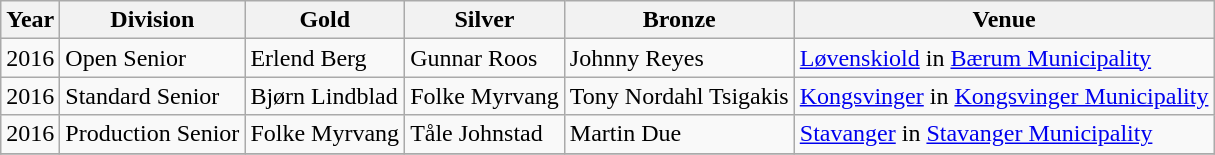<table class="wikitable sortable" style="text-align: left;">
<tr>
<th>Year</th>
<th>Division</th>
<th> Gold</th>
<th> Silver</th>
<th> Bronze</th>
<th>Venue</th>
</tr>
<tr>
<td>2016</td>
<td>Open Senior</td>
<td>Erlend Berg</td>
<td>Gunnar Roos</td>
<td>Johnny Reyes</td>
<td><a href='#'>Løvenskiold</a> in <a href='#'>Bærum Municipality</a></td>
</tr>
<tr>
<td>2016</td>
<td>Standard Senior</td>
<td>Bjørn Lindblad</td>
<td>Folke Myrvang</td>
<td>Tony Nordahl Tsigakis</td>
<td><a href='#'>Kongsvinger</a> in <a href='#'>Kongsvinger Municipality</a></td>
</tr>
<tr>
<td>2016</td>
<td>Production Senior</td>
<td>Folke Myrvang</td>
<td>Tåle Johnstad</td>
<td>Martin Due</td>
<td><a href='#'>Stavanger</a> in <a href='#'>Stavanger Municipality</a></td>
</tr>
<tr>
</tr>
</table>
